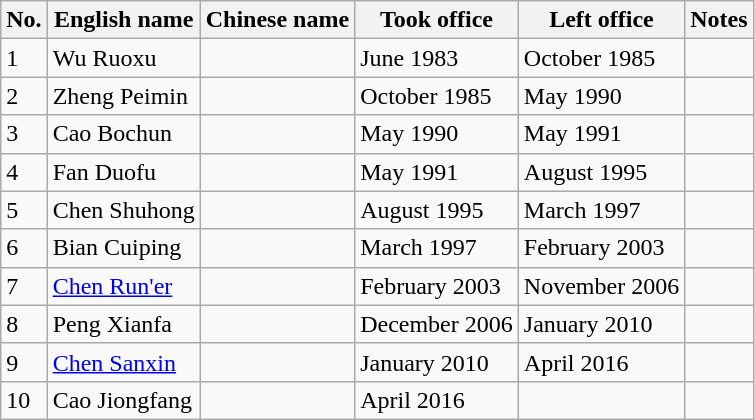<table class="wikitable">
<tr>
<th>No.</th>
<th>English name</th>
<th>Chinese name</th>
<th>Took office</th>
<th>Left office</th>
<th>Notes</th>
</tr>
<tr>
<td>1</td>
<td>Wu Ruoxu</td>
<td></td>
<td>June 1983</td>
<td>October 1985</td>
<td></td>
</tr>
<tr>
<td>2</td>
<td>Zheng Peimin</td>
<td></td>
<td>October 1985</td>
<td>May 1990</td>
<td></td>
</tr>
<tr>
<td>3</td>
<td>Cao Bochun</td>
<td></td>
<td>May 1990</td>
<td>May 1991</td>
<td></td>
</tr>
<tr>
<td>4</td>
<td>Fan Duofu</td>
<td></td>
<td>May 1991</td>
<td>August 1995</td>
<td></td>
</tr>
<tr>
<td>5</td>
<td>Chen Shuhong</td>
<td></td>
<td>August 1995</td>
<td>March 1997</td>
<td></td>
</tr>
<tr>
<td>6</td>
<td>Bian Cuiping</td>
<td></td>
<td>March 1997</td>
<td>February 2003</td>
<td></td>
</tr>
<tr>
<td>7</td>
<td><a href='#'>Chen Run'er</a></td>
<td></td>
<td>February 2003</td>
<td>November 2006</td>
<td></td>
</tr>
<tr>
<td>8</td>
<td>Peng Xianfa</td>
<td></td>
<td>December 2006</td>
<td>January 2010</td>
<td></td>
</tr>
<tr>
<td>9</td>
<td><a href='#'>Chen Sanxin</a></td>
<td></td>
<td>January 2010</td>
<td>April 2016</td>
<td></td>
</tr>
<tr>
<td>10</td>
<td>Cao Jiongfang</td>
<td></td>
<td>April 2016</td>
<td></td>
<td></td>
</tr>
</table>
